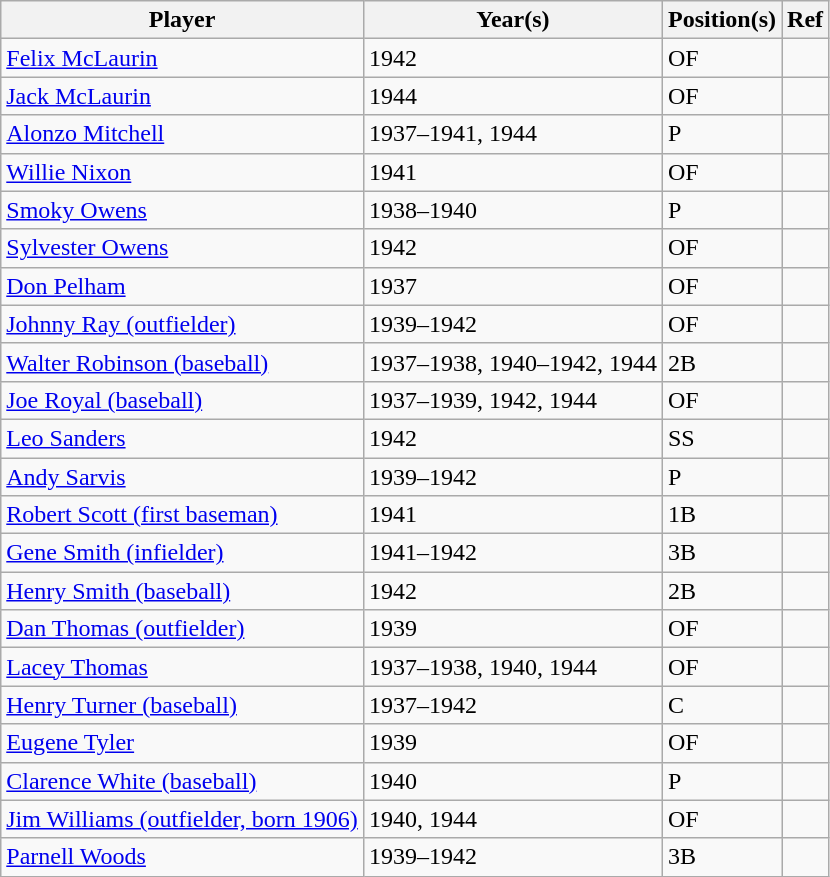<table class="wikitable">
<tr>
<th>Player</th>
<th>Year(s)</th>
<th>Position(s)</th>
<th>Ref</th>
</tr>
<tr>
<td><a href='#'>Felix McLaurin</a></td>
<td>1942</td>
<td>OF</td>
<td></td>
</tr>
<tr>
<td><a href='#'>Jack McLaurin</a></td>
<td>1944</td>
<td>OF</td>
<td></td>
</tr>
<tr>
<td><a href='#'>Alonzo Mitchell</a></td>
<td>1937–1941, 1944</td>
<td>P</td>
<td></td>
</tr>
<tr>
<td><a href='#'>Willie Nixon</a></td>
<td>1941</td>
<td>OF</td>
<td></td>
</tr>
<tr>
<td><a href='#'>Smoky Owens</a></td>
<td>1938–1940</td>
<td>P</td>
<td></td>
</tr>
<tr>
<td><a href='#'>Sylvester Owens</a></td>
<td>1942</td>
<td>OF</td>
<td></td>
</tr>
<tr>
<td><a href='#'>Don Pelham</a></td>
<td>1937</td>
<td>OF</td>
<td></td>
</tr>
<tr>
<td><a href='#'>Johnny Ray (outfielder)</a></td>
<td>1939–1942</td>
<td>OF</td>
<td></td>
</tr>
<tr>
<td><a href='#'>Walter Robinson (baseball)</a></td>
<td>1937–1938, 1940–1942, 1944</td>
<td>2B</td>
<td></td>
</tr>
<tr>
<td><a href='#'>Joe Royal (baseball)</a></td>
<td>1937–1939, 1942, 1944</td>
<td>OF</td>
<td></td>
</tr>
<tr>
<td><a href='#'>Leo Sanders</a></td>
<td>1942</td>
<td>SS</td>
<td></td>
</tr>
<tr>
<td><a href='#'>Andy Sarvis</a></td>
<td>1939–1942</td>
<td>P</td>
<td></td>
</tr>
<tr>
<td><a href='#'>Robert Scott (first baseman)</a></td>
<td>1941</td>
<td>1B</td>
<td></td>
</tr>
<tr>
<td><a href='#'>Gene Smith (infielder)</a></td>
<td>1941–1942</td>
<td>3B</td>
<td></td>
</tr>
<tr>
<td><a href='#'>Henry Smith (baseball)</a></td>
<td>1942</td>
<td>2B</td>
<td></td>
</tr>
<tr>
<td><a href='#'>Dan Thomas (outfielder)</a></td>
<td>1939</td>
<td>OF</td>
<td></td>
</tr>
<tr>
<td><a href='#'>Lacey Thomas</a></td>
<td>1937–1938, 1940, 1944</td>
<td>OF</td>
<td></td>
</tr>
<tr>
<td><a href='#'>Henry Turner (baseball)</a></td>
<td>1937–1942</td>
<td>C</td>
<td></td>
</tr>
<tr>
<td><a href='#'>Eugene Tyler</a></td>
<td>1939</td>
<td>OF</td>
<td></td>
</tr>
<tr>
<td><a href='#'>Clarence White (baseball)</a></td>
<td>1940</td>
<td>P</td>
<td></td>
</tr>
<tr>
<td><a href='#'>Jim Williams (outfielder, born 1906)</a></td>
<td>1940, 1944</td>
<td>OF</td>
<td></td>
</tr>
<tr>
<td><a href='#'>Parnell Woods</a></td>
<td>1939–1942</td>
<td>3B</td>
<td></td>
</tr>
</table>
